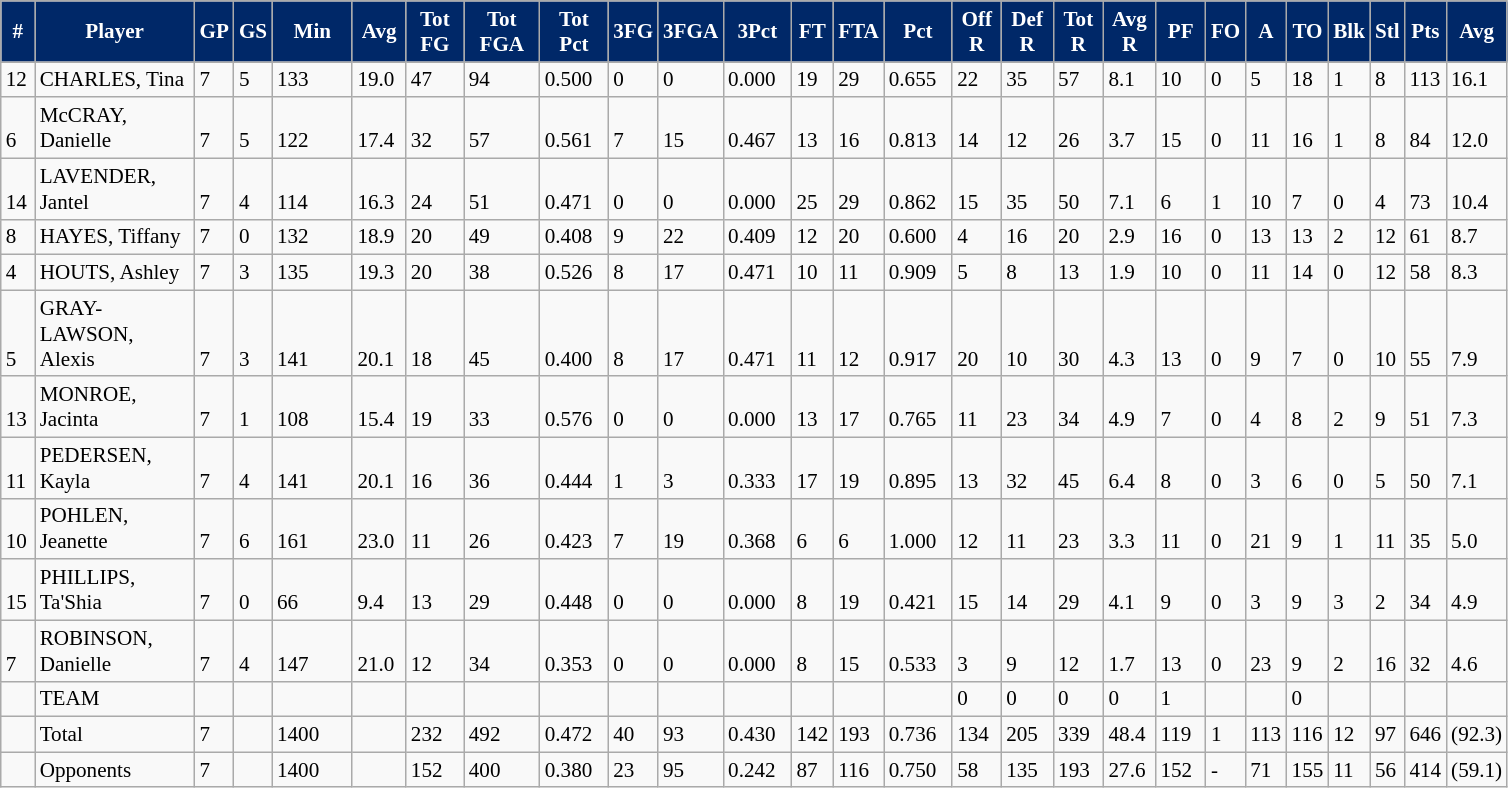<table class="wikitable sortable" style="font-size:88%">
<tr>
<th style="background-color:#002868;color:white;width:16px">#</th>
<th style="background-color:#002868;color:white;width:100px">Player</th>
<th style="background-color:#002868;color:white;width:16px">GP</th>
<th style="background-color:#002868;color:white;width:16px">GS</th>
<th style="background-color:#002868;color:white;width:47px">Min</th>
<th style="background-color:#002868;color:white;width:29px">Avg</th>
<th style="background-color:#002868;color:white;width:32px">Tot FG</th>
<th style="background-color:#002868;color:white;width:44px">Tot FGA</th>
<th style="background-color:#002868;color:white;width:39px">Tot Pct</th>
<th style="background-color:#002868;color:white;width:22px">3FG</th>
<th style="background-color:#002868;color:white;width:22px">3FGA</th>
<th style="background-color:#002868;color:white;width:39px">3Pct</th>
<th style="background-color:#002868;color:white;width:21px">FT</th>
<th style="background-color:#002868;color:white;width:21px">FTA</th>
<th style="background-color:#002868;color:white;width:39px">Pct</th>
<th style="background-color:#002868;color:white;width:26px">Off R</th>
<th style="background-color:#002868;color:white;width:28px">Def R</th>
<th style="background-color:#002868;color:white;width:27px">Tot R</th>
<th style="background-color:#002868;color:white;width:28px">Avg R</th>
<th style="background-color:#002868;color:white;width:27px">PF</th>
<th style="background-color:#002868;color:white;width:17px">FO</th>
<th style="background-color:#002868;color:white;width:21px">A</th>
<th style="background-color:#002868;color:white;width:21px">TO</th>
<th style="background-color:#002868;color:white;width:18px">Blk</th>
<th style="background-color:#002868;color:white;width:16px">Stl</th>
<th style="background-color:#002868;color:white;width:21px">Pts</th>
<th style="background-color:#002868;color:white;width:29px">Avg</th>
</tr>
<tr valign="bottom">
<td>12</td>
<td>CHARLES, Tina</td>
<td>7</td>
<td>5</td>
<td>133</td>
<td>19.0</td>
<td>47</td>
<td>94</td>
<td>0.500</td>
<td>0</td>
<td>0</td>
<td>0.000</td>
<td>19</td>
<td>29</td>
<td>0.655</td>
<td>22</td>
<td>35</td>
<td>57</td>
<td>8.1</td>
<td>10</td>
<td>0</td>
<td>5</td>
<td>18</td>
<td>1</td>
<td>8</td>
<td>113</td>
<td>16.1</td>
</tr>
<tr valign="bottom">
<td>6</td>
<td>McCRAY, Danielle</td>
<td>7</td>
<td>5</td>
<td>122</td>
<td>17.4</td>
<td>32</td>
<td>57</td>
<td>0.561</td>
<td>7</td>
<td>15</td>
<td>0.467</td>
<td>13</td>
<td>16</td>
<td>0.813</td>
<td>14</td>
<td>12</td>
<td>26</td>
<td>3.7</td>
<td>15</td>
<td>0</td>
<td>11</td>
<td>16</td>
<td>1</td>
<td>8</td>
<td>84</td>
<td>12.0</td>
</tr>
<tr valign="bottom">
<td>14</td>
<td>LAVENDER, Jantel</td>
<td>7</td>
<td>4</td>
<td>114</td>
<td>16.3</td>
<td>24</td>
<td>51</td>
<td>0.471</td>
<td>0</td>
<td>0</td>
<td>0.000</td>
<td>25</td>
<td>29</td>
<td>0.862</td>
<td>15</td>
<td>35</td>
<td>50</td>
<td>7.1</td>
<td>6</td>
<td>1</td>
<td>10</td>
<td>7</td>
<td>0</td>
<td>4</td>
<td>73</td>
<td>10.4</td>
</tr>
<tr valign="bottom">
<td>8</td>
<td>HAYES, Tiffany</td>
<td>7</td>
<td>0</td>
<td>132</td>
<td>18.9</td>
<td>20</td>
<td>49</td>
<td>0.408</td>
<td>9</td>
<td>22</td>
<td>0.409</td>
<td>12</td>
<td>20</td>
<td>0.600</td>
<td>4</td>
<td>16</td>
<td>20</td>
<td>2.9</td>
<td>16</td>
<td>0</td>
<td>13</td>
<td>13</td>
<td>2</td>
<td>12</td>
<td>61</td>
<td>8.7</td>
</tr>
<tr valign="bottom">
<td>4</td>
<td>HOUTS, Ashley</td>
<td>7</td>
<td>3</td>
<td>135</td>
<td>19.3</td>
<td>20</td>
<td>38</td>
<td>0.526</td>
<td>8</td>
<td>17</td>
<td>0.471</td>
<td>10</td>
<td>11</td>
<td>0.909</td>
<td>5</td>
<td>8</td>
<td>13</td>
<td>1.9</td>
<td>10</td>
<td>0</td>
<td>11</td>
<td>14</td>
<td>0</td>
<td>12</td>
<td>58</td>
<td>8.3</td>
</tr>
<tr valign="bottom">
<td>5</td>
<td>GRAY-LAWSON, Alexis</td>
<td>7</td>
<td>3</td>
<td>141</td>
<td>20.1</td>
<td>18</td>
<td>45</td>
<td>0.400</td>
<td>8</td>
<td>17</td>
<td>0.471</td>
<td>11</td>
<td>12</td>
<td>0.917</td>
<td>20</td>
<td>10</td>
<td>30</td>
<td>4.3</td>
<td>13</td>
<td>0</td>
<td>9</td>
<td>7</td>
<td>0</td>
<td>10</td>
<td>55</td>
<td>7.9</td>
</tr>
<tr valign="bottom">
<td>13</td>
<td>MONROE, Jacinta</td>
<td>7</td>
<td>1</td>
<td>108</td>
<td>15.4</td>
<td>19</td>
<td>33</td>
<td>0.576</td>
<td>0</td>
<td>0</td>
<td>0.000</td>
<td>13</td>
<td>17</td>
<td>0.765</td>
<td>11</td>
<td>23</td>
<td>34</td>
<td>4.9</td>
<td>7</td>
<td>0</td>
<td>4</td>
<td>8</td>
<td>2</td>
<td>9</td>
<td>51</td>
<td>7.3</td>
</tr>
<tr valign="bottom">
<td>11</td>
<td>PEDERSEN, Kayla</td>
<td>7</td>
<td>4</td>
<td>141</td>
<td>20.1</td>
<td>16</td>
<td>36</td>
<td>0.444</td>
<td>1</td>
<td>3</td>
<td>0.333</td>
<td>17</td>
<td>19</td>
<td>0.895</td>
<td>13</td>
<td>32</td>
<td>45</td>
<td>6.4</td>
<td>8</td>
<td>0</td>
<td>3</td>
<td>6</td>
<td>0</td>
<td>5</td>
<td>50</td>
<td>7.1</td>
</tr>
<tr valign="bottom">
<td>10</td>
<td>POHLEN, Jeanette</td>
<td>7</td>
<td>6</td>
<td>161</td>
<td>23.0</td>
<td>11</td>
<td>26</td>
<td>0.423</td>
<td>7</td>
<td>19</td>
<td>0.368</td>
<td>6</td>
<td>6</td>
<td>1.000</td>
<td>12</td>
<td>11</td>
<td>23</td>
<td>3.3</td>
<td>11</td>
<td>0</td>
<td>21</td>
<td>9</td>
<td>1</td>
<td>11</td>
<td>35</td>
<td>5.0</td>
</tr>
<tr valign="bottom">
<td>15</td>
<td>PHILLIPS, Ta'Shia</td>
<td>7</td>
<td>0</td>
<td>66</td>
<td>9.4</td>
<td>13</td>
<td>29</td>
<td>0.448</td>
<td>0</td>
<td>0</td>
<td>0.000</td>
<td>8</td>
<td>19</td>
<td>0.421</td>
<td>15</td>
<td>14</td>
<td>29</td>
<td>4.1</td>
<td>9</td>
<td>0</td>
<td>3</td>
<td>9</td>
<td>3</td>
<td>2</td>
<td>34</td>
<td>4.9</td>
</tr>
<tr valign="bottom">
<td>7</td>
<td>ROBINSON, Danielle</td>
<td>7</td>
<td>4</td>
<td>147</td>
<td>21.0</td>
<td>12</td>
<td>34</td>
<td>0.353</td>
<td>0</td>
<td>0</td>
<td>0.000</td>
<td>8</td>
<td>15</td>
<td>0.533</td>
<td>3</td>
<td>9</td>
<td>12</td>
<td>1.7</td>
<td>13</td>
<td>0</td>
<td>23</td>
<td>9</td>
<td>2</td>
<td>16</td>
<td>32</td>
<td>4.6</td>
</tr>
<tr class="sortbottom">
<td> </td>
<td>TEAM</td>
<td> </td>
<td> </td>
<td></td>
<td> </td>
<td> </td>
<td> </td>
<td></td>
<td> </td>
<td> </td>
<td></td>
<td> </td>
<td> </td>
<td></td>
<td>0</td>
<td>0</td>
<td>0</td>
<td>0</td>
<td>1</td>
<td> </td>
<td> </td>
<td>0</td>
<td> </td>
<td> </td>
<td> </td>
<td> </td>
</tr>
<tr class="sortbottom">
<td> </td>
<td>Total</td>
<td>7</td>
<td> </td>
<td>1400</td>
<td> </td>
<td>232</td>
<td>492</td>
<td>0.472</td>
<td>40</td>
<td>93</td>
<td>0.430</td>
<td>142</td>
<td>193</td>
<td>0.736</td>
<td>134</td>
<td>205</td>
<td>339</td>
<td>48.4</td>
<td>119</td>
<td>1</td>
<td>113</td>
<td>116</td>
<td>12</td>
<td>97</td>
<td>646</td>
<td>(92.3)</td>
</tr>
<tr class="sortbottom">
<td> </td>
<td>Opponents</td>
<td>7</td>
<td> </td>
<td>1400</td>
<td> </td>
<td>152</td>
<td>400</td>
<td>0.380</td>
<td>23</td>
<td>95</td>
<td>0.242</td>
<td>87</td>
<td>116</td>
<td>0.750</td>
<td>58</td>
<td>135</td>
<td>193</td>
<td>27.6</td>
<td>152</td>
<td>-</td>
<td>71</td>
<td>155</td>
<td>11</td>
<td>56</td>
<td>414</td>
<td>(59.1)</td>
</tr>
</table>
